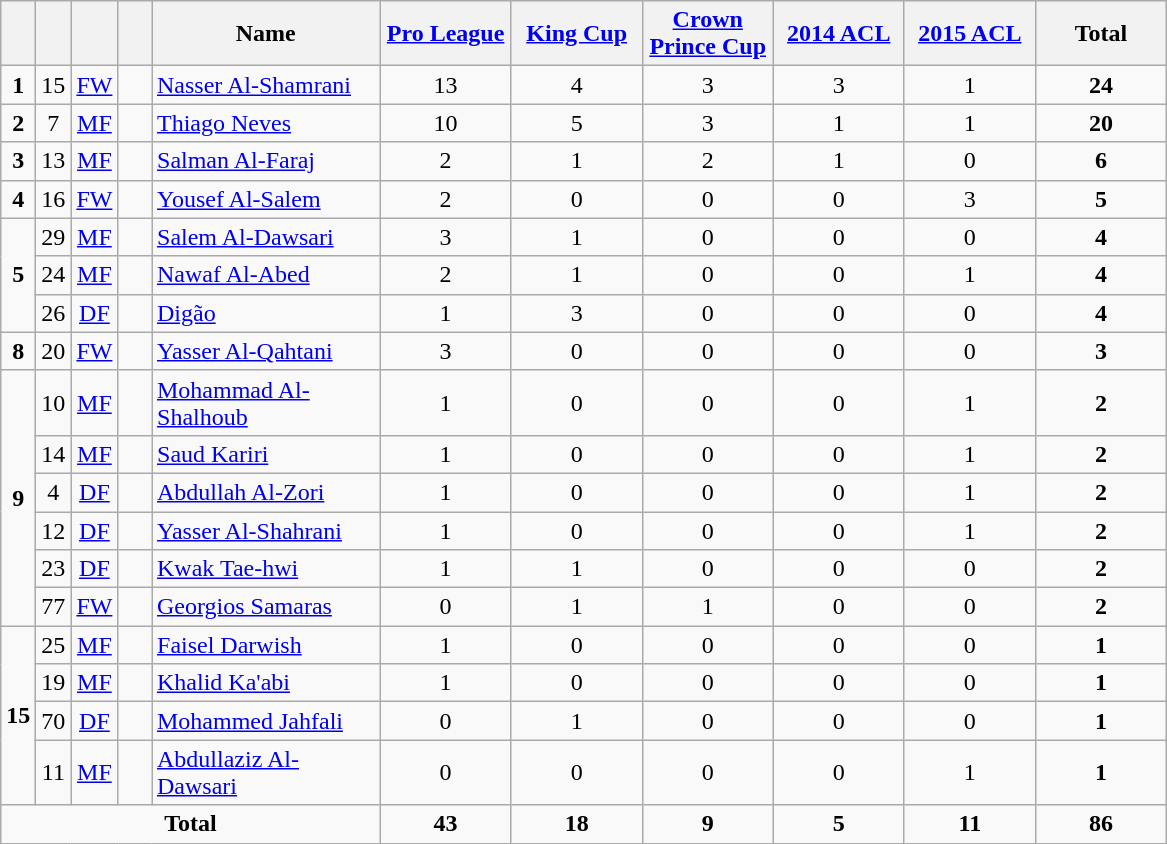<table class="wikitable" style="text-align:center">
<tr>
<th width=15></th>
<th width=15></th>
<th width=15></th>
<th width=15></th>
<th width=145>Name</th>
<th width=80><strong><a href='#'>Pro League</a></strong></th>
<th width=80><strong><a href='#'>King Cup</a></strong></th>
<th width=80><strong><a href='#'>Crown Prince Cup</a></strong></th>
<th width=80><strong><a href='#'>2014 ACL</a></strong></th>
<th width=80><strong><a href='#'>2015 ACL</a></strong></th>
<th width=80><strong>Total</strong></th>
</tr>
<tr>
<td><strong>1</strong></td>
<td>15</td>
<td><a href='#'>FW</a></td>
<td></td>
<td align=left><a href='#'>Nasser Al-Shamrani</a></td>
<td>13</td>
<td>4</td>
<td>3</td>
<td>3</td>
<td>1</td>
<td><strong>24</strong></td>
</tr>
<tr>
<td><strong>2</strong></td>
<td>7</td>
<td><a href='#'>MF</a></td>
<td></td>
<td align=left><a href='#'>Thiago Neves</a></td>
<td>10</td>
<td>5</td>
<td>3</td>
<td>1</td>
<td>1</td>
<td><strong>20</strong></td>
</tr>
<tr>
<td><strong>3</strong></td>
<td>13</td>
<td><a href='#'>MF</a></td>
<td></td>
<td align=left><a href='#'>Salman Al-Faraj</a></td>
<td>2</td>
<td>1</td>
<td>2</td>
<td>1</td>
<td>0</td>
<td><strong>6</strong></td>
</tr>
<tr>
<td><strong>4</strong></td>
<td>16</td>
<td><a href='#'>FW</a></td>
<td></td>
<td align=left><a href='#'>Yousef Al-Salem</a></td>
<td>2</td>
<td>0</td>
<td>0</td>
<td>0</td>
<td>3</td>
<td><strong>5</strong></td>
</tr>
<tr>
<td rowspan=3><strong>5</strong></td>
<td>29</td>
<td><a href='#'>MF</a></td>
<td></td>
<td align=left><a href='#'>Salem Al-Dawsari</a></td>
<td>3</td>
<td>1</td>
<td>0</td>
<td>0</td>
<td>0</td>
<td><strong>4</strong></td>
</tr>
<tr>
<td>24</td>
<td><a href='#'>MF</a></td>
<td></td>
<td align=left><a href='#'>Nawaf Al-Abed</a></td>
<td>2</td>
<td>1</td>
<td>0</td>
<td>0</td>
<td>1</td>
<td><strong>4</strong></td>
</tr>
<tr>
<td>26</td>
<td><a href='#'>DF</a></td>
<td></td>
<td align=left><a href='#'>Digão</a></td>
<td>1</td>
<td>3</td>
<td>0</td>
<td>0</td>
<td>0</td>
<td><strong>4</strong></td>
</tr>
<tr>
<td><strong>8</strong></td>
<td>20</td>
<td><a href='#'>FW</a></td>
<td></td>
<td align=left><a href='#'>Yasser Al-Qahtani</a></td>
<td>3</td>
<td>0</td>
<td>0</td>
<td>0</td>
<td>0</td>
<td><strong>3</strong></td>
</tr>
<tr>
<td rowspan=6><strong>9</strong></td>
<td>10</td>
<td><a href='#'>MF</a></td>
<td></td>
<td align=left><a href='#'>Mohammad Al-Shalhoub</a></td>
<td>1</td>
<td>0</td>
<td>0</td>
<td>0</td>
<td>1</td>
<td><strong>2</strong></td>
</tr>
<tr>
<td>14</td>
<td><a href='#'>MF</a></td>
<td></td>
<td align=left><a href='#'>Saud Kariri</a></td>
<td>1</td>
<td>0</td>
<td>0</td>
<td>0</td>
<td>1</td>
<td><strong>2</strong></td>
</tr>
<tr>
<td>4</td>
<td><a href='#'>DF</a></td>
<td></td>
<td align=left><a href='#'>Abdullah Al-Zori</a></td>
<td>1</td>
<td>0</td>
<td>0</td>
<td>0</td>
<td>1</td>
<td><strong>2</strong></td>
</tr>
<tr>
<td>12</td>
<td><a href='#'>DF</a></td>
<td></td>
<td align=left><a href='#'>Yasser Al-Shahrani</a></td>
<td>1</td>
<td>0</td>
<td>0</td>
<td>0</td>
<td>1</td>
<td><strong>2</strong></td>
</tr>
<tr>
<td>23</td>
<td><a href='#'>DF</a></td>
<td></td>
<td align=left><a href='#'>Kwak Tae-hwi</a></td>
<td>1</td>
<td>1</td>
<td>0</td>
<td>0</td>
<td>0</td>
<td><strong>2</strong></td>
</tr>
<tr>
<td>77</td>
<td><a href='#'>FW</a></td>
<td></td>
<td align=left><a href='#'>Georgios Samaras</a></td>
<td>0</td>
<td>1</td>
<td>1</td>
<td>0</td>
<td>0</td>
<td><strong>2</strong></td>
</tr>
<tr>
<td rowspan=4><strong>15</strong></td>
<td>25</td>
<td><a href='#'>MF</a></td>
<td></td>
<td align=left><a href='#'>Faisel Darwish</a></td>
<td>1</td>
<td>0</td>
<td>0</td>
<td>0</td>
<td>0</td>
<td><strong>1</strong></td>
</tr>
<tr>
<td>19</td>
<td><a href='#'>MF</a></td>
<td></td>
<td align=left><a href='#'>Khalid Ka'abi</a></td>
<td>1</td>
<td>0</td>
<td>0</td>
<td>0</td>
<td>0</td>
<td><strong>1</strong></td>
</tr>
<tr>
<td>70</td>
<td><a href='#'>DF</a></td>
<td></td>
<td align=left><a href='#'>Mohammed Jahfali</a></td>
<td>0</td>
<td>1</td>
<td>0</td>
<td>0</td>
<td>0</td>
<td><strong>1</strong></td>
</tr>
<tr>
<td>11</td>
<td><a href='#'>MF</a></td>
<td></td>
<td align=left><a href='#'>Abdullaziz Al-Dawsari</a></td>
<td>0</td>
<td>0</td>
<td>0</td>
<td>0</td>
<td>1</td>
<td><strong>1</strong></td>
</tr>
<tr>
<td colspan=5><strong>Total</strong></td>
<td><strong>43</strong></td>
<td><strong>18</strong></td>
<td><strong>9</strong></td>
<td><strong>5</strong></td>
<td><strong>11</strong></td>
<td><strong>86</strong></td>
</tr>
</table>
